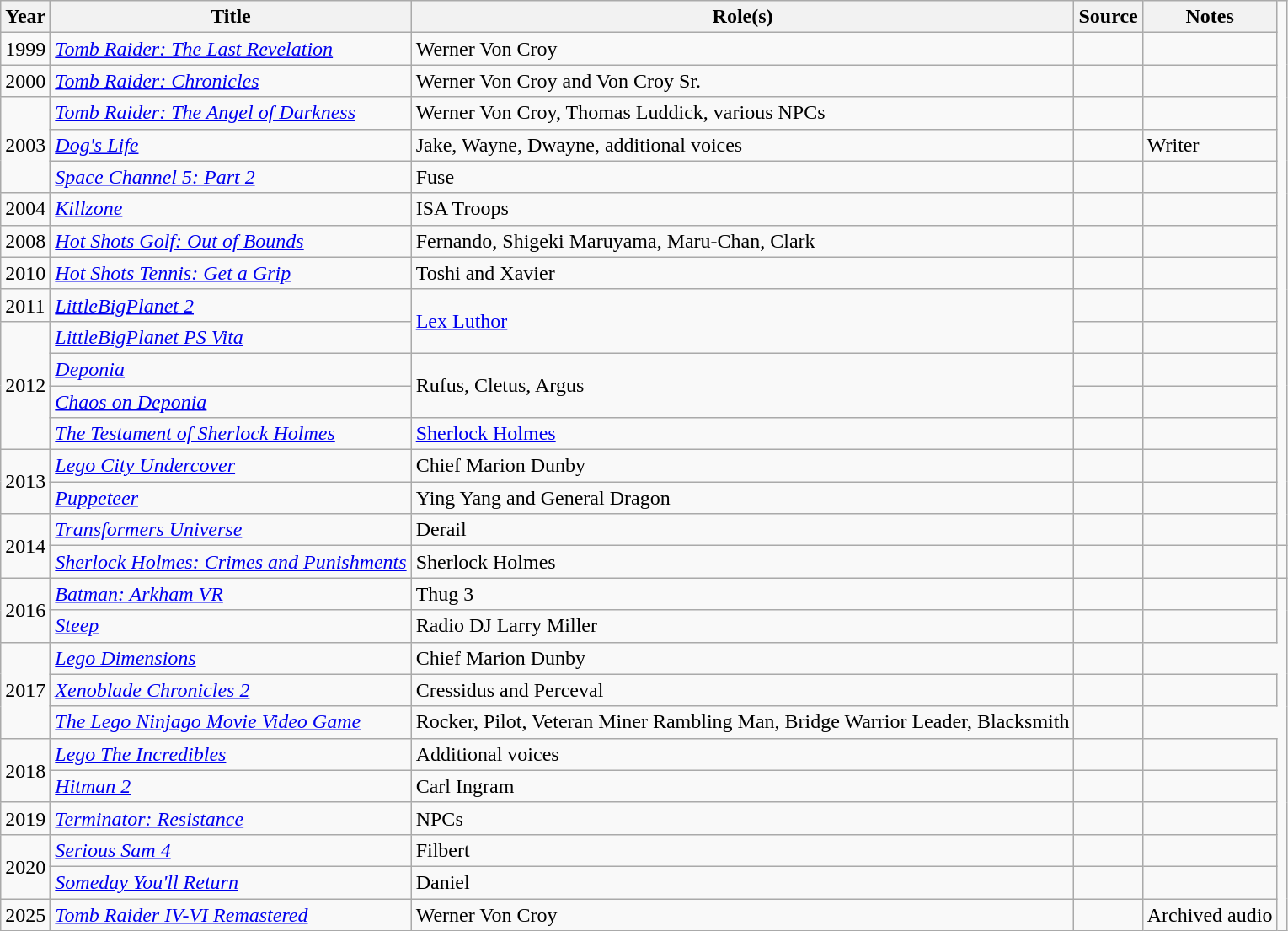<table class="wikitable sortable">
<tr>
<th>Year</th>
<th>Title</th>
<th>Role(s)</th>
<th>Source</th>
<th>Notes</th>
</tr>
<tr>
<td>1999</td>
<td><em><a href='#'>Tomb Raider: The Last Revelation</a></em></td>
<td>Werner Von Croy</td>
<td></td>
<td></td>
</tr>
<tr>
<td>2000</td>
<td><em><a href='#'>Tomb Raider: Chronicles</a></em></td>
<td>Werner Von Croy and Von Croy Sr.</td>
<td></td>
<td></td>
</tr>
<tr>
<td rowspan="3">2003</td>
<td><em><a href='#'>Tomb Raider: The Angel of Darkness</a></em></td>
<td>Werner Von Croy, Thomas Luddick, various NPCs</td>
<td></td>
<td></td>
</tr>
<tr>
<td><em><a href='#'>Dog's Life</a></em></td>
<td>Jake, Wayne, Dwayne, additional voices</td>
<td></td>
<td>Writer</td>
</tr>
<tr>
<td><em><a href='#'>Space Channel 5: Part 2</a></em></td>
<td>Fuse</td>
<td></td>
<td></td>
</tr>
<tr>
<td>2004</td>
<td><em><a href='#'>Killzone</a></em></td>
<td>ISA Troops</td>
<td></td>
<td></td>
</tr>
<tr>
<td>2008</td>
<td><em><a href='#'>Hot Shots Golf: Out of Bounds</a></em></td>
<td>Fernando, Shigeki Maruyama, Maru-Chan, Clark</td>
<td></td>
<td></td>
</tr>
<tr>
<td>2010</td>
<td><em><a href='#'>Hot Shots Tennis: Get a Grip</a></em></td>
<td>Toshi and Xavier</td>
<td></td>
<td></td>
</tr>
<tr>
<td>2011</td>
<td><em><a href='#'>LittleBigPlanet 2</a></em></td>
<td rowspan="2"><a href='#'>Lex Luthor</a></td>
<td></td>
<td></td>
</tr>
<tr>
<td rowspan="4">2012</td>
<td><em><a href='#'>LittleBigPlanet PS Vita</a></em></td>
<td></td>
<td></td>
</tr>
<tr>
<td><em><a href='#'>Deponia</a></em></td>
<td rowspan="2">Rufus, Cletus, Argus</td>
<td></td>
<td></td>
</tr>
<tr>
<td><em><a href='#'>Chaos on Deponia</a></em></td>
<td></td>
<td></td>
</tr>
<tr>
<td data-sort-value="Testament of Sherlock Holmes, The"><em><a href='#'>The Testament of Sherlock Holmes</a></em></td>
<td><a href='#'>Sherlock Holmes</a></td>
<td></td>
<td></td>
</tr>
<tr>
<td rowspan="2">2013</td>
<td><em><a href='#'>Lego City Undercover</a></em></td>
<td>Chief Marion Dunby</td>
<td></td>
<td></td>
</tr>
<tr>
<td><em><a href='#'>Puppeteer</a></em></td>
<td>Ying Yang and General Dragon</td>
<td></td>
<td></td>
</tr>
<tr>
<td rowspan="2">2014</td>
<td><em><a href='#'>Transformers Universe</a></em></td>
<td>Derail</td>
<td></td>
<td></td>
</tr>
<tr>
<td><em><a href='#'>Sherlock Holmes: Crimes and Punishments</a></em></td>
<td>Sherlock Holmes</td>
<td></td>
<td></td>
<td></td>
</tr>
<tr>
<td rowspan="2">2016</td>
<td><em><a href='#'>Batman: Arkham VR</a></em></td>
<td>Thug 3</td>
<td></td>
<td></td>
</tr>
<tr>
<td><em><a href='#'>Steep</a></em></td>
<td>Radio DJ Larry Miller</td>
<td></td>
<td></td>
</tr>
<tr>
<td rowspan="3">2017</td>
<td><em><a href='#'>Lego Dimensions</a></em></td>
<td>Chief Marion Dunby</td>
<td></td>
</tr>
<tr>
<td><em><a href='#'>Xenoblade Chronicles 2</a></em></td>
<td>Cressidus and Perceval</td>
<td></td>
<td></td>
</tr>
<tr>
<td><em><a href='#'>The Lego Ninjago Movie Video Game</a></em></td>
<td>Rocker, Pilot, Veteran Miner Rambling Man, Bridge Warrior Leader, Blacksmith</td>
<td></td>
</tr>
<tr>
<td rowspan="2">2018</td>
<td><em><a href='#'>Lego The Incredibles</a></em></td>
<td>Additional voices</td>
<td></td>
<td></td>
</tr>
<tr>
<td><em><a href='#'>Hitman 2</a></em></td>
<td>Carl Ingram</td>
<td></td>
<td></td>
</tr>
<tr>
<td>2019</td>
<td><em><a href='#'>Terminator: Resistance</a></em></td>
<td>NPCs</td>
<td></td>
<td></td>
</tr>
<tr>
<td rowspan="2">2020</td>
<td><em><a href='#'>Serious Sam 4</a></em></td>
<td>Filbert</td>
<td></td>
<td></td>
</tr>
<tr>
<td><em><a href='#'>Someday You'll Return</a></em></td>
<td>Daniel</td>
<td></td>
<td></td>
</tr>
<tr>
<td>2025</td>
<td><em><a href='#'>Tomb Raider IV-VI Remastered</a></em></td>
<td>Werner Von Croy</td>
<td></td>
<td>Archived audio</td>
</tr>
</table>
